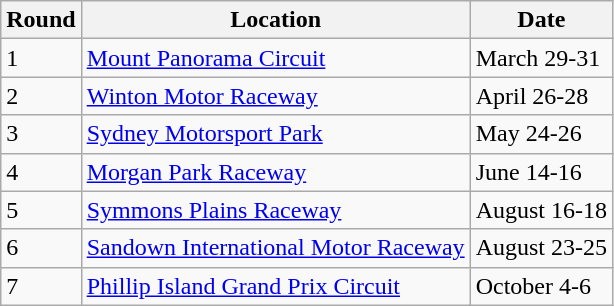<table class="wikitable">
<tr>
<th>Round</th>
<th>Location</th>
<th>Date</th>
</tr>
<tr>
<td>1</td>
<td><a href='#'>Mount Panorama Circuit</a></td>
<td>March 29-31</td>
</tr>
<tr>
<td>2</td>
<td><a href='#'>Winton Motor Raceway</a></td>
<td>April 26-28</td>
</tr>
<tr>
<td>3</td>
<td><a href='#'>Sydney Motorsport Park</a></td>
<td>May 24-26</td>
</tr>
<tr>
<td>4</td>
<td><a href='#'>Morgan Park Raceway</a></td>
<td>June 14-16</td>
</tr>
<tr>
<td>5</td>
<td><a href='#'>Symmons Plains Raceway</a></td>
<td>August 16-18</td>
</tr>
<tr>
<td>6</td>
<td><a href='#'>Sandown International Motor Raceway</a></td>
<td>August 23-25</td>
</tr>
<tr>
<td>7</td>
<td><a href='#'>Phillip Island Grand Prix Circuit</a></td>
<td>October 4-6</td>
</tr>
</table>
